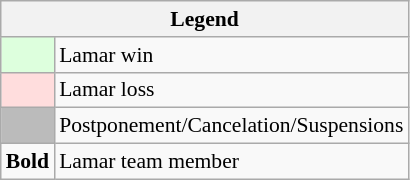<table class="wikitable" style="font-size:90%">
<tr>
<th colspan="2">Legend</th>
</tr>
<tr>
<td bgcolor="#ddffdd"> </td>
<td>Lamar win</td>
</tr>
<tr>
<td bgcolor="#ffdddd"> </td>
<td>Lamar loss</td>
</tr>
<tr>
<td bgcolor="#bbbbbb"> </td>
<td>Postponement/Cancelation/Suspensions</td>
</tr>
<tr>
<td><strong>Bold</strong></td>
<td>Lamar team member</td>
</tr>
</table>
